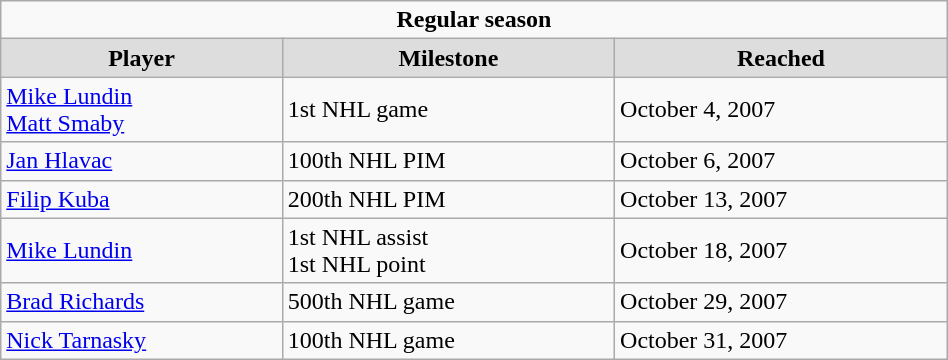<table class="wikitable" width="50%">
<tr>
<td colspan="10" align="center"><strong>Regular season</strong></td>
</tr>
<tr align="center"  bgcolor="#dddddd">
<td><strong>Player</strong></td>
<td><strong>Milestone</strong></td>
<td><strong>Reached</strong></td>
</tr>
<tr>
<td><a href='#'>Mike Lundin</a><br><a href='#'>Matt Smaby</a></td>
<td>1st NHL game</td>
<td>October 4, 2007</td>
</tr>
<tr>
<td><a href='#'>Jan Hlavac</a></td>
<td>100th NHL PIM</td>
<td>October 6, 2007</td>
</tr>
<tr>
<td><a href='#'>Filip Kuba</a></td>
<td>200th NHL PIM</td>
<td>October 13, 2007</td>
</tr>
<tr>
<td><a href='#'>Mike Lundin</a></td>
<td>1st NHL assist<br>1st NHL point</td>
<td>October 18, 2007</td>
</tr>
<tr>
<td><a href='#'>Brad Richards</a></td>
<td>500th NHL game</td>
<td>October 29, 2007</td>
</tr>
<tr>
<td><a href='#'>Nick Tarnasky</a></td>
<td>100th NHL game</td>
<td>October 31, 2007</td>
</tr>
</table>
